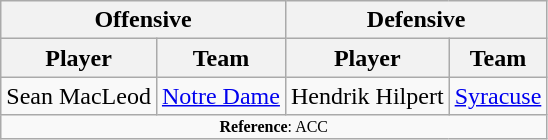<table class="wikitable">
<tr>
<th colspan="2">Offensive</th>
<th colspan="2">Defensive</th>
</tr>
<tr>
<th>Player</th>
<th>Team</th>
<th>Player</th>
<th>Team</th>
</tr>
<tr>
<td>Sean MacLeod</td>
<td><a href='#'>Notre Dame</a></td>
<td>Hendrik Hilpert</td>
<td><a href='#'>Syracuse</a></td>
</tr>
<tr>
<td colspan="12"  style="font-size:8pt; text-align:center;"><strong>Reference</strong>: ACC</td>
</tr>
</table>
